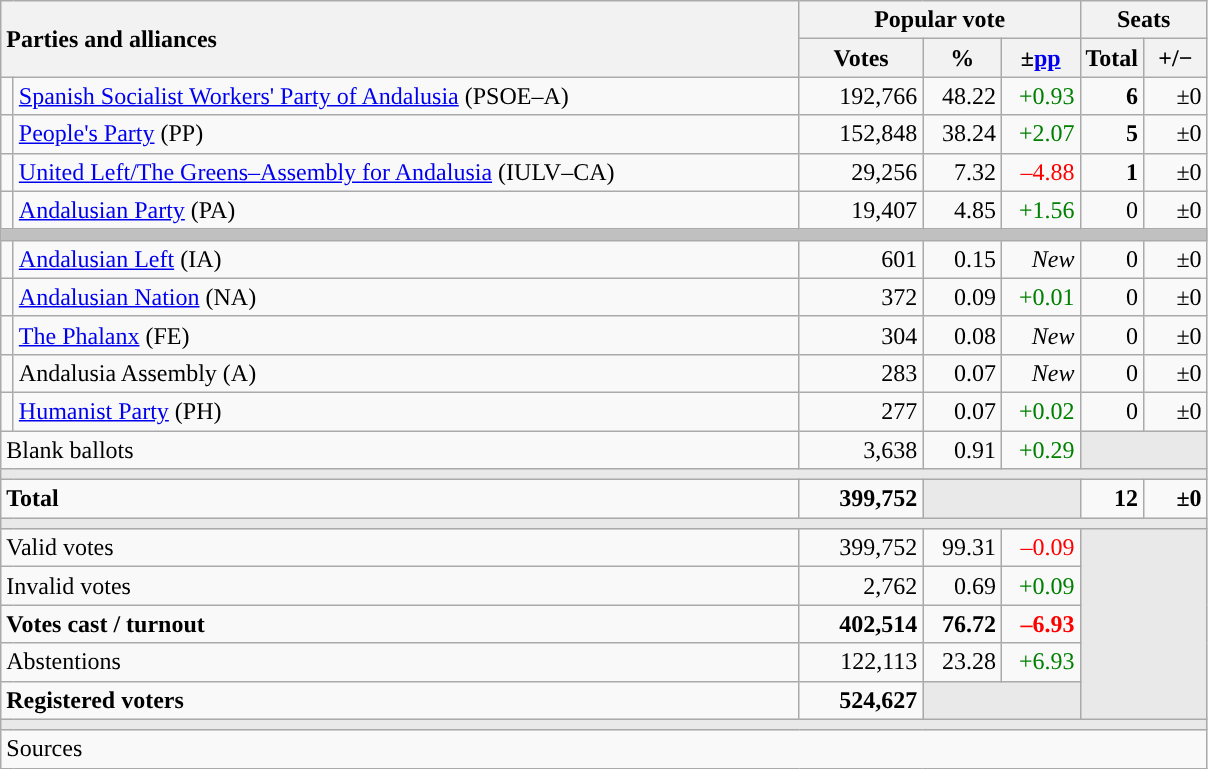<table class="wikitable" style="text-align:right;">
<tr>
<th style="text-align:left;" rowspan="2" colspan="2" width="525">Parties and alliances</th>
<th colspan="3">Popular vote</th>
<th colspan="2">Seats</th>
</tr>
<tr>
<th width="75">Votes</th>
<th width="45">%</th>
<th width="45">±<a href='#'>pp</a></th>
<th width="35">Total</th>
<th width="35">+/−</th>
</tr>
<tr>
<td width="1" style="color:inherit;background:"></td>
<td align="left"><a href='#'>Spanish Socialist Workers' Party of Andalusia</a> (PSOE–A)</td>
<td>192,766</td>
<td>48.22</td>
<td style="color:green;">+0.93</td>
<td><strong>6</strong></td>
<td>±0</td>
</tr>
<tr>
<td style="color:inherit;background:"></td>
<td align="left"><a href='#'>People's Party</a> (PP)</td>
<td>152,848</td>
<td>38.24</td>
<td style="color:green;">+2.07</td>
<td><strong>5</strong></td>
<td>±0</td>
</tr>
<tr>
<td style="color:inherit;background:"></td>
<td align="left"><a href='#'>United Left/The Greens–Assembly for Andalusia</a> (IULV–CA)</td>
<td>29,256</td>
<td>7.32</td>
<td style="color:red;">–4.88</td>
<td><strong>1</strong></td>
<td>±0</td>
</tr>
<tr>
<td style="color:inherit;background:"></td>
<td align="left"><a href='#'>Andalusian Party</a> (PA)</td>
<td>19,407</td>
<td>4.85</td>
<td style="color:green;">+1.56</td>
<td>0</td>
<td>±0</td>
</tr>
<tr>
<td colspan="7" bgcolor="#C0C0C0"></td>
</tr>
<tr>
<td style="color:inherit;background:"></td>
<td align="left"><a href='#'>Andalusian Left</a> (IA)</td>
<td>601</td>
<td>0.15</td>
<td><em>New</em></td>
<td>0</td>
<td>±0</td>
</tr>
<tr>
<td style="color:inherit;background:"></td>
<td align="left"><a href='#'>Andalusian Nation</a> (NA)</td>
<td>372</td>
<td>0.09</td>
<td style="color:green;">+0.01</td>
<td>0</td>
<td>±0</td>
</tr>
<tr>
<td style="color:inherit;background:"></td>
<td align="left"><a href='#'>The Phalanx</a> (FE)</td>
<td>304</td>
<td>0.08</td>
<td><em>New</em></td>
<td>0</td>
<td>±0</td>
</tr>
<tr>
<td style="color:inherit;background:"></td>
<td align="left">Andalusia Assembly (A)</td>
<td>283</td>
<td>0.07</td>
<td><em>New</em></td>
<td>0</td>
<td>±0</td>
</tr>
<tr>
<td style="color:inherit;background:"></td>
<td align="left"><a href='#'>Humanist Party</a> (PH)</td>
<td>277</td>
<td>0.07</td>
<td style="color:green;">+0.02</td>
<td>0</td>
<td>±0</td>
</tr>
<tr>
<td align="left" colspan="2">Blank ballots</td>
<td>3,638</td>
<td>0.91</td>
<td style="color:green;">+0.29</td>
<td bgcolor="#E9E9E9" colspan="2"></td>
</tr>
<tr>
<td colspan="7" bgcolor="#E9E9E9"></td>
</tr>
<tr style="font-weight:bold;">
<td align="left" colspan="2">Total</td>
<td>399,752</td>
<td bgcolor="#E9E9E9" colspan="2"></td>
<td>12</td>
<td>±0</td>
</tr>
<tr>
<td colspan="7" bgcolor="#E9E9E9"></td>
</tr>
<tr>
<td align="left" colspan="2">Valid votes</td>
<td>399,752</td>
<td>99.31</td>
<td style="color:red;">–0.09</td>
<td bgcolor="#E9E9E9" colspan="2" rowspan="5"></td>
</tr>
<tr>
<td align="left" colspan="2">Invalid votes</td>
<td>2,762</td>
<td>0.69</td>
<td style="color:green;">+0.09</td>
</tr>
<tr style="font-weight:bold;">
<td align="left" colspan="2">Votes cast / turnout</td>
<td>402,514</td>
<td>76.72</td>
<td style="color:red;">–6.93</td>
</tr>
<tr>
<td align="left" colspan="2">Abstentions</td>
<td>122,113</td>
<td>23.28</td>
<td style="color:green;">+6.93</td>
</tr>
<tr style="font-weight:bold;">
<td align="left" colspan="2">Registered voters</td>
<td>524,627</td>
<td bgcolor="#E9E9E9" colspan="2"></td>
</tr>
<tr>
<td colspan="7" bgcolor="#E9E9E9"></td>
</tr>
<tr>
<td align="left" colspan="7">Sources</td>
</tr>
</table>
